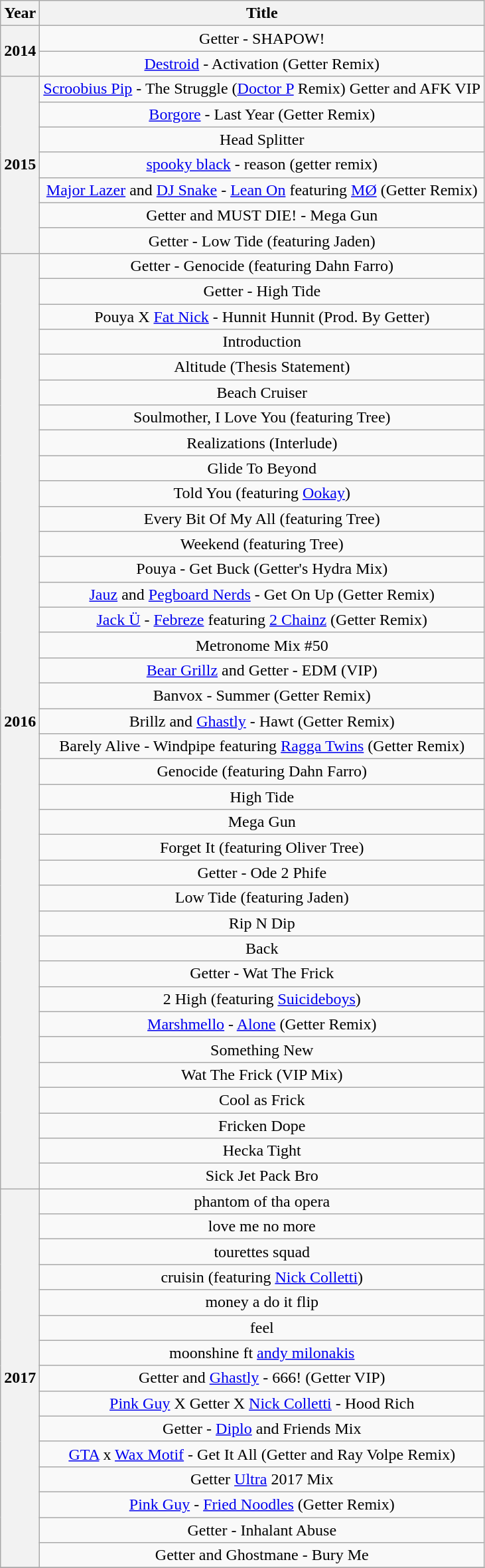<table class="wikitable plainrowheaders" style="text-align:center;">
<tr>
<th scope="col">Year</th>
<th scope="col">Title</th>
</tr>
<tr>
<th rowspan="2">2014</th>
<td>Getter - SHAPOW!</td>
</tr>
<tr>
<td><a href='#'>Destroid</a> - Activation (Getter Remix)</td>
</tr>
<tr>
<th rowspan="7">2015</th>
<td><a href='#'>Scroobius Pip</a> - The Struggle (<a href='#'>Doctor P</a> Remix) Getter and AFK VIP</td>
</tr>
<tr>
<td><a href='#'>Borgore</a> - Last Year (Getter Remix)</td>
</tr>
<tr>
<td>Head Splitter</td>
</tr>
<tr>
<td><a href='#'>spooky black</a> - reason (getter remix)</td>
</tr>
<tr>
<td><a href='#'>Major Lazer</a> and <a href='#'>DJ Snake</a> - <a href='#'>Lean On</a> featuring <a href='#'>MØ</a> (Getter Remix)</td>
</tr>
<tr>
<td>Getter and MUST DIE! - Mega Gun</td>
</tr>
<tr>
<td>Getter - Low Tide (featuring Jaden)</td>
</tr>
<tr>
<th rowspan="37">2016</th>
<td>Getter - Genocide (featuring Dahn Farro)</td>
</tr>
<tr>
<td>Getter - High Tide</td>
</tr>
<tr>
<td>Pouya X <a href='#'>Fat Nick</a> - Hunnit Hunnit (Prod. By Getter)</td>
</tr>
<tr>
<td>Introduction</td>
</tr>
<tr>
<td>Altitude (Thesis Statement)</td>
</tr>
<tr>
<td>Beach Cruiser</td>
</tr>
<tr>
<td>Soulmother, I Love You (featuring Tree)</td>
</tr>
<tr>
<td>Realizations (Interlude)</td>
</tr>
<tr>
<td>Glide To Beyond</td>
</tr>
<tr>
<td>Told You (featuring <a href='#'>Ookay</a>)</td>
</tr>
<tr>
<td>Every Bit Of My All (featuring Tree)</td>
</tr>
<tr>
<td>Weekend (featuring Tree)</td>
</tr>
<tr>
<td>Pouya - Get Buck (Getter's Hydra Mix)</td>
</tr>
<tr>
<td><a href='#'>Jauz</a> and <a href='#'>Pegboard Nerds</a> - Get On Up (Getter Remix)</td>
</tr>
<tr>
<td><a href='#'>Jack Ü</a> - <a href='#'>Febreze</a> featuring <a href='#'>2 Chainz</a> (Getter Remix)</td>
</tr>
<tr>
<td>Metronome Mix #50</td>
</tr>
<tr>
<td><a href='#'>Bear Grillz</a> and Getter - EDM (VIP)</td>
</tr>
<tr>
<td>Banvox - Summer (Getter Remix)</td>
</tr>
<tr>
<td>Brillz and <a href='#'>Ghastly</a> - Hawt (Getter Remix)</td>
</tr>
<tr>
<td>Barely Alive - Windpipe featuring <a href='#'>Ragga Twins</a> (Getter Remix)</td>
</tr>
<tr>
<td>Genocide (featuring Dahn Farro)</td>
</tr>
<tr>
<td>High Tide</td>
</tr>
<tr>
<td>Mega Gun</td>
</tr>
<tr>
<td>Forget It (featuring Oliver Tree)</td>
</tr>
<tr>
<td>Getter - Ode 2 Phife</td>
</tr>
<tr>
<td>Low Tide (featuring Jaden)</td>
</tr>
<tr>
<td>Rip N Dip</td>
</tr>
<tr>
<td>Back</td>
</tr>
<tr>
<td>Getter - Wat The Frick</td>
</tr>
<tr>
<td>2 High (featuring <a href='#'>Suicideboys</a>)</td>
</tr>
<tr>
<td><a href='#'>Marshmello</a> - <a href='#'>Alone</a> (Getter Remix)</td>
</tr>
<tr>
<td>Something New</td>
</tr>
<tr>
<td>Wat The Frick (VIP Mix)</td>
</tr>
<tr>
<td>Cool as Frick</td>
</tr>
<tr>
<td>Fricken Dope</td>
</tr>
<tr>
<td>Hecka Tight</td>
</tr>
<tr>
<td>Sick Jet Pack Bro</td>
</tr>
<tr>
<th rowspan="15">2017</th>
<td>phantom of tha opera</td>
</tr>
<tr>
<td>love me no more</td>
</tr>
<tr>
<td>tourettes squad</td>
</tr>
<tr>
<td>cruisin (featuring <a href='#'>Nick Colletti</a>)</td>
</tr>
<tr>
<td>money a do it flip</td>
</tr>
<tr>
<td>feel</td>
</tr>
<tr>
<td>moonshine ft <a href='#'>andy milonakis</a></td>
</tr>
<tr>
<td>Getter and <a href='#'>Ghastly</a> - 666! (Getter VIP)</td>
</tr>
<tr>
<td><a href='#'>Pink Guy</a> X Getter X <a href='#'>Nick Colletti</a> - Hood Rich</td>
</tr>
<tr>
<td>Getter - <a href='#'>Diplo</a> and Friends Mix</td>
</tr>
<tr>
<td><a href='#'>GTA</a> x <a href='#'>Wax Motif</a> - Get It All (Getter and Ray Volpe Remix)</td>
</tr>
<tr>
<td>Getter <a href='#'>Ultra</a> 2017 Mix</td>
</tr>
<tr>
<td><a href='#'>Pink Guy</a> - <a href='#'>Fried Noodles</a> (Getter Remix)</td>
</tr>
<tr>
<td>Getter - Inhalant Abuse</td>
</tr>
<tr>
<td>Getter and Ghostmane - Bury Me</td>
</tr>
<tr>
</tr>
</table>
